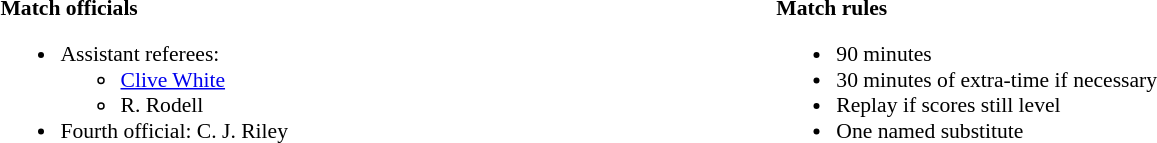<table width=82% style="font-size: 90%">
<tr>
<td width=50% valign=top><br><strong>Match officials</strong><ul><li>Assistant referees:<ul><li><a href='#'>Clive White</a></li><li>R. Rodell</li></ul></li><li>Fourth official: C. J. Riley</li></ul></td>
<td style="width:60%; vertical-align:top;"><br><strong>Match rules</strong><ul><li>90 minutes</li><li>30 minutes of extra-time if necessary</li><li>Replay if scores still level</li><li>One named substitute</li></ul></td>
</tr>
</table>
